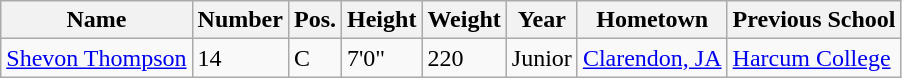<table class="wikitable sortable">
<tr>
<th>Name</th>
<th>Number</th>
<th>Pos.</th>
<th>Height</th>
<th>Weight</th>
<th>Year</th>
<th>Hometown</th>
<th class="unsortable">Previous School</th>
</tr>
<tr>
<td sortname><a href='#'>Shevon Thompson</a></td>
<td>14</td>
<td>C</td>
<td>7'0"</td>
<td>220</td>
<td>Junior</td>
<td><a href='#'>Clarendon, JA</a></td>
<td><a href='#'>Harcum College</a></td>
</tr>
</table>
